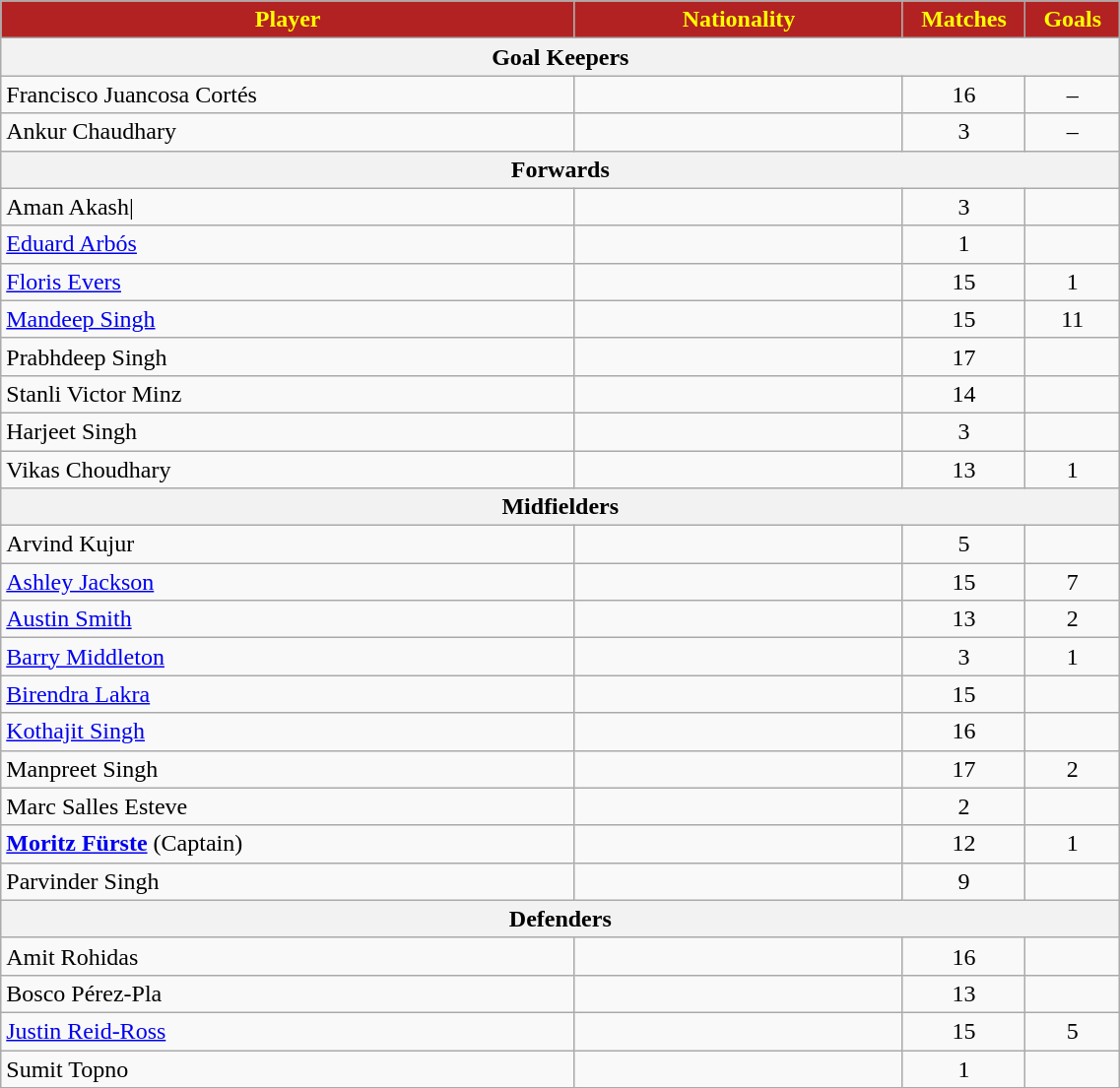<table class="wikitable" style="width:60%; text-align:center;">
<tr>
<th width=35% style="background: #B22222; color:#FFFF00">Player</th>
<th width=20% style="background: #B22222; color:#FFFF00">Nationality</th>
<th width=5% style="background: #B22222; color:#FFFF00">Matches</th>
<th width=5% style="background: #B22222; color:#FFFF00">Goals</th>
</tr>
<tr>
<th colspan="4">Goal Keepers</th>
</tr>
<tr>
<td style="text-align:left">Francisco Juancosa Cortés</td>
<td style="text-align:left"></td>
<td>16</td>
<td>–</td>
</tr>
<tr>
<td style="text-align:left">Ankur Chaudhary</td>
<td style="text-align:left"></td>
<td>3</td>
<td>–</td>
</tr>
<tr>
<th colspan="4">Forwards</th>
</tr>
<tr>
<td style="text-align:left">Aman Akash|</td>
<td style="text-align:left"></td>
<td>3</td>
<td></td>
</tr>
<tr>
<td style="text-align:left"><a href='#'>Eduard Arbós</a></td>
<td style="text-align:left"></td>
<td>1</td>
<td></td>
</tr>
<tr>
<td style="text-align:left"><a href='#'>Floris Evers</a></td>
<td style="text-align:left"></td>
<td>15</td>
<td>1</td>
</tr>
<tr>
<td style="text-align:left"><a href='#'>Mandeep Singh</a></td>
<td style="text-align:left"></td>
<td>15</td>
<td>11</td>
</tr>
<tr>
<td style="text-align:left">Prabhdeep Singh</td>
<td style="text-align:left"></td>
<td>17</td>
<td></td>
</tr>
<tr>
<td style="text-align:left">Stanli Victor Minz</td>
<td style="text-align:left"></td>
<td>14</td>
<td></td>
</tr>
<tr>
<td style="text-align:left">Harjeet Singh</td>
<td style="text-align:left"></td>
<td>3</td>
<td></td>
</tr>
<tr>
<td style="text-align:left">Vikas Choudhary</td>
<td style="text-align:left"></td>
<td>13</td>
<td>1</td>
</tr>
<tr>
<th colspan="4">Midfielders</th>
</tr>
<tr>
<td style="text-align:left">Arvind Kujur</td>
<td style="text-align:left"></td>
<td>5</td>
<td></td>
</tr>
<tr>
<td style="text-align:left"><a href='#'>Ashley Jackson</a></td>
<td style="text-align:left"></td>
<td>15</td>
<td>7</td>
</tr>
<tr>
<td style="text-align:left"><a href='#'>Austin Smith</a></td>
<td style="text-align:left"></td>
<td>13</td>
<td>2</td>
</tr>
<tr>
<td style="text-align:left"><a href='#'>Barry Middleton</a></td>
<td style="text-align:left"></td>
<td>3</td>
<td>1</td>
</tr>
<tr>
<td style="text-align:left"><a href='#'>Birendra Lakra</a></td>
<td style="text-align:left"></td>
<td>15</td>
<td></td>
</tr>
<tr>
<td style="text-align:left"><a href='#'>Kothajit Singh</a></td>
<td style="text-align:left"></td>
<td>16</td>
<td></td>
</tr>
<tr>
<td style="text-align:left">Manpreet Singh</td>
<td style="text-align:left"></td>
<td>17</td>
<td>2</td>
</tr>
<tr>
<td style="text-align:left">Marc Salles Esteve</td>
<td style="text-align:left"></td>
<td>2</td>
<td></td>
</tr>
<tr>
<td style="text-align:left"><strong><a href='#'>Moritz Fürste</a></strong> (Captain)</td>
<td style="text-align:left"></td>
<td>12</td>
<td>1</td>
</tr>
<tr>
<td style="text-align:left">Parvinder Singh</td>
<td style="text-align:left"></td>
<td>9</td>
<td></td>
</tr>
<tr>
<th colspan="4">Defenders</th>
</tr>
<tr>
<td style="text-align:left">Amit Rohidas</td>
<td style="text-align:left"></td>
<td>16</td>
<td></td>
</tr>
<tr>
<td style="text-align:left">Bosco Pérez-Pla</td>
<td style="text-align:left"></td>
<td>13</td>
<td></td>
</tr>
<tr>
<td style="text-align:left"><a href='#'>Justin Reid-Ross</a></td>
<td style="text-align:left"></td>
<td>15</td>
<td>5</td>
</tr>
<tr>
<td style="text-align:left">Sumit Topno</td>
<td style="text-align:left"></td>
<td>1</td>
<td></td>
</tr>
</table>
